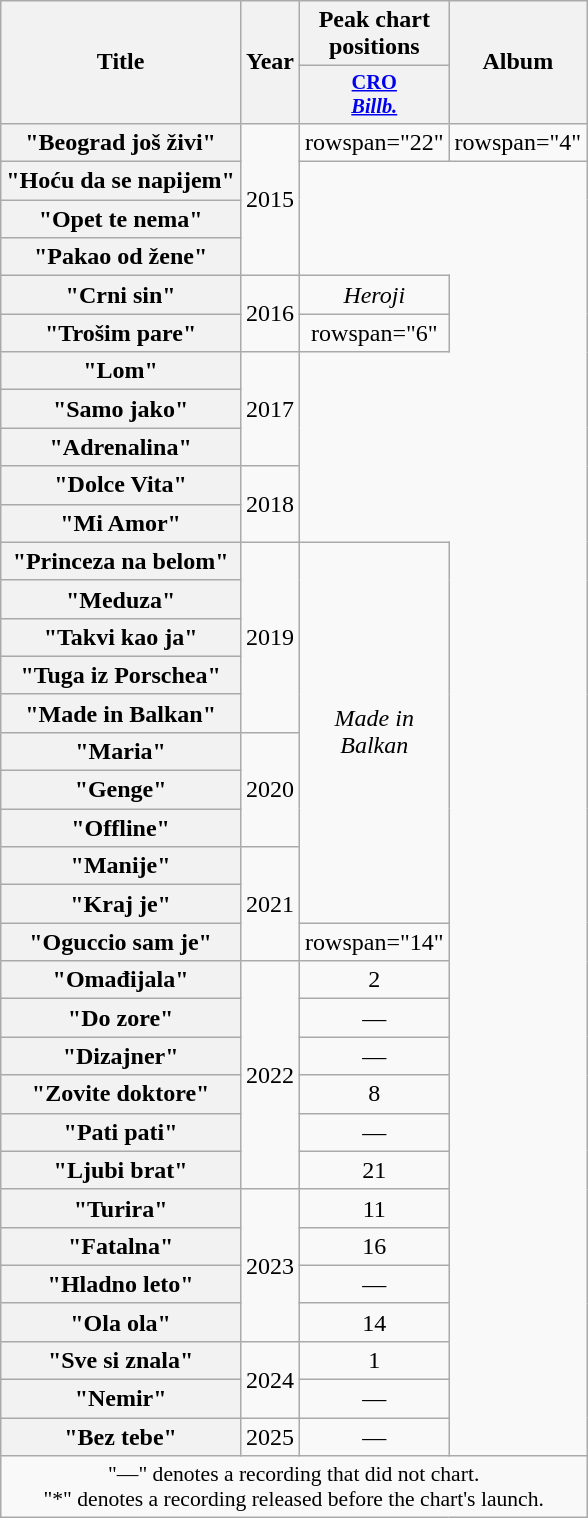<table class="wikitable plainrowheaders" style="text-align:center;">
<tr>
<th scope="col" rowspan="2">Title</th>
<th scope="col" rowspan="2">Year</th>
<th scope="col" colspan="1">Peak chart positions</th>
<th scope="col" rowspan="2">Album</th>
</tr>
<tr>
<th style="width:2.5em; font-size:85%"><a href='#'>CRO<br><em>Billb.</em></a><br></th>
</tr>
<tr>
<th scope="row">"Beograd još živi"</th>
<td rowspan="4">2015</td>
<td>rowspan="22" </td>
<td>rowspan="4" </td>
</tr>
<tr>
<th scope="row">"Hoću da se napijem"</th>
</tr>
<tr>
<th scope="row">"Opet te nema"<br></th>
</tr>
<tr>
<th scope="row">"Pakao od žene"</th>
</tr>
<tr>
<th scope="row">"Crni sin"<br></th>
<td rowspan="2">2016</td>
<td><em>Heroji</em></td>
</tr>
<tr>
<th scope="row">"Trošim pare"</th>
<td>rowspan="6" </td>
</tr>
<tr>
<th scope="row">"Lom"</th>
<td rowspan="3">2017</td>
</tr>
<tr>
<th scope="row">"Samo jako"<br></th>
</tr>
<tr>
<th scope="row">"Adrenalina"</th>
</tr>
<tr>
<th scope="row">"Dolce Vita"</th>
<td rowspan="2">2018</td>
</tr>
<tr>
<th scope="row">"Mi Amor"</th>
</tr>
<tr>
<th scope="row">"Princeza na belom"</th>
<td rowspan="5">2019</td>
<td rowspan="10"><em>Made in Balkan</em></td>
</tr>
<tr>
<th scope="row">"Meduza"<br></th>
</tr>
<tr>
<th scope="row">"Takvi kao ja"</th>
</tr>
<tr>
<th scope="row">"Tuga iz Porschea"</th>
</tr>
<tr>
<th scope="row">"Made in Balkan"</th>
</tr>
<tr>
<th scope="row">"Maria"</th>
<td rowspan="3">2020</td>
</tr>
<tr>
<th scope="row">"Genge"<br></th>
</tr>
<tr>
<th scope="row">"Offline"<br></th>
</tr>
<tr>
<th scope="row">"Manije"</th>
<td rowspan="3">2021</td>
</tr>
<tr>
<th scope="row">"Kraj je"</th>
</tr>
<tr>
<th scope="row">"Oguccio sam je"<br></th>
<td>rowspan="14" </td>
</tr>
<tr>
<th scope="row">"Omađijala"<br></th>
<td rowspan="6">2022</td>
<td>2</td>
</tr>
<tr>
<th scope="row">"Do zore"<br></th>
<td>—</td>
</tr>
<tr>
<th scope="row">"Dizajner"</th>
<td>—</td>
</tr>
<tr>
<th scope="row">"Zovite doktore"<br></th>
<td>8</td>
</tr>
<tr>
<th scope="row">"Pati pati"</th>
<td>—</td>
</tr>
<tr>
<th scope="row">"Ljubi brat"</th>
<td>21</td>
</tr>
<tr>
<th scope="row">"Turira"<br></th>
<td rowspan="4">2023</td>
<td>11</td>
</tr>
<tr>
<th scope="row">"Fatalna"</th>
<td>16</td>
</tr>
<tr>
<th scope="row">"Hladno leto"</th>
<td>—</td>
</tr>
<tr>
<th scope="row">"Ola ola"<br></th>
<td>14</td>
</tr>
<tr>
<th scope="row">"Sve si znala"</th>
<td rowspan="2">2024</td>
<td>1</td>
</tr>
<tr>
<th scope="row">"Nemir"<br></th>
<td>—</td>
</tr>
<tr>
<th scope="row">"Bez tebe"</th>
<td>2025</td>
<td>—</td>
</tr>
<tr>
<td colspan="4" style="font-size:90%">"—" denotes a recording that did not chart.<br>"*" denotes a recording released before the chart's launch.</td>
</tr>
</table>
